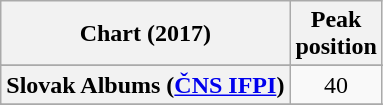<table class="wikitable sortable plainrowheaders" style="text-align:center">
<tr>
<th scope="col">Chart (2017)</th>
<th scope="col">Peak<br>position</th>
</tr>
<tr>
</tr>
<tr>
</tr>
<tr>
</tr>
<tr>
</tr>
<tr>
</tr>
<tr>
<th scope="row">Slovak Albums (<a href='#'>ČNS IFPI</a>)</th>
<td>40</td>
</tr>
<tr>
</tr>
<tr>
</tr>
</table>
